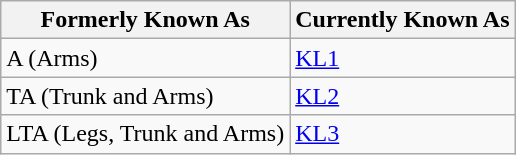<table class="wikitable">
<tr>
<th>Formerly Known As</th>
<th>Currently Known As</th>
</tr>
<tr>
<td>A (Arms)</td>
<td><a href='#'>KL1</a></td>
</tr>
<tr>
<td>TA (Trunk and Arms)</td>
<td><a href='#'>KL2</a></td>
</tr>
<tr>
<td>LTA (Legs, Trunk and Arms)</td>
<td><a href='#'>KL3</a></td>
</tr>
</table>
